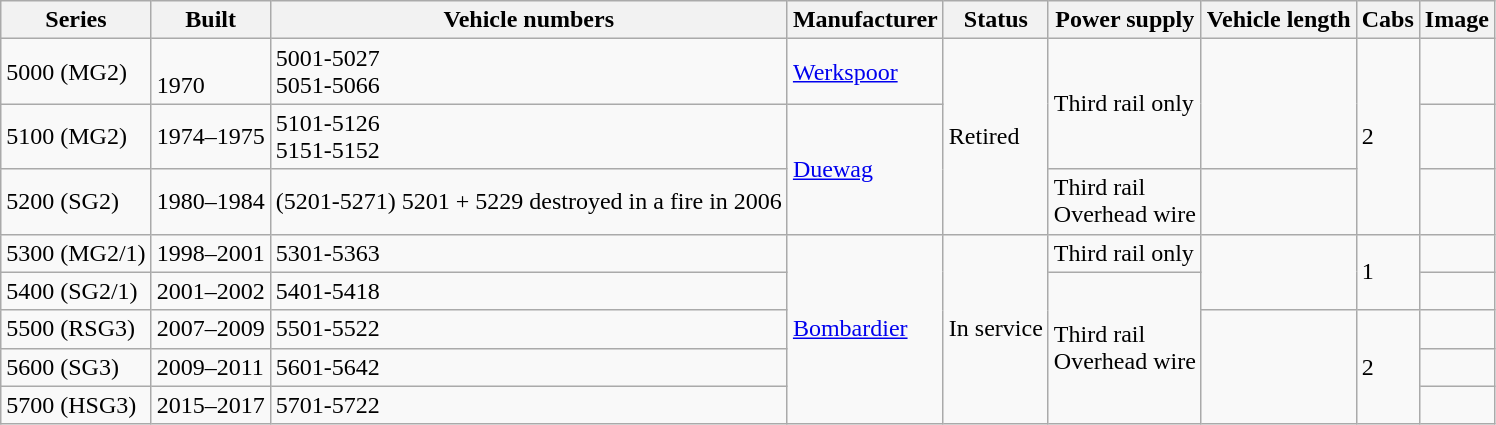<table class="wikitable">
<tr>
<th>Series</th>
<th>Built</th>
<th>Vehicle numbers</th>
<th>Manufacturer</th>
<th>Status</th>
<th>Power supply</th>
<th>Vehicle length</th>
<th>Cabs</th>
<th>Image</th>
</tr>
<tr>
<td>5000 (MG2)</td>
<td><br>1970</td>
<td>5001-5027<br>5051-5066</td>
<td><a href='#'>Werkspoor</a></td>
<td rowspan="3">Retired</td>
<td rowspan="2">Third rail only</td>
<td rowspan="2"></td>
<td rowspan="3">2</td>
<td></td>
</tr>
<tr>
<td>5100 (MG2)</td>
<td>1974–1975</td>
<td>5101-5126<br>5151-5152</td>
<td rowspan="2"><a href='#'>Duewag</a></td>
<td></td>
</tr>
<tr>
<td>5200 (SG2)</td>
<td>1980–1984</td>
<td>(5201-5271) 5201 + 5229 destroyed in a fire in 2006</td>
<td>Third rail<br>Overhead wire</td>
<td></td>
<td></td>
</tr>
<tr>
<td>5300 (MG2/1)</td>
<td>1998–2001</td>
<td>5301-5363</td>
<td rowspan="5"><a href='#'>Bombardier</a></td>
<td rowspan="5">In service</td>
<td>Third rail only</td>
<td rowspan="2"></td>
<td rowspan="2">1</td>
<td></td>
</tr>
<tr>
<td>5400 (SG2/1)</td>
<td>2001–2002</td>
<td>5401-5418</td>
<td rowspan="4">Third rail<br>Overhead wire</td>
<td></td>
</tr>
<tr>
<td>5500 (RSG3)</td>
<td>2007–2009</td>
<td>5501-5522</td>
<td rowspan="3"></td>
<td rowspan="3">2</td>
<td></td>
</tr>
<tr>
<td>5600 (SG3)</td>
<td>2009–2011</td>
<td>5601-5642</td>
<td></td>
</tr>
<tr>
<td>5700 (HSG3)</td>
<td>2015–2017</td>
<td>5701-5722</td>
<td></td>
</tr>
</table>
